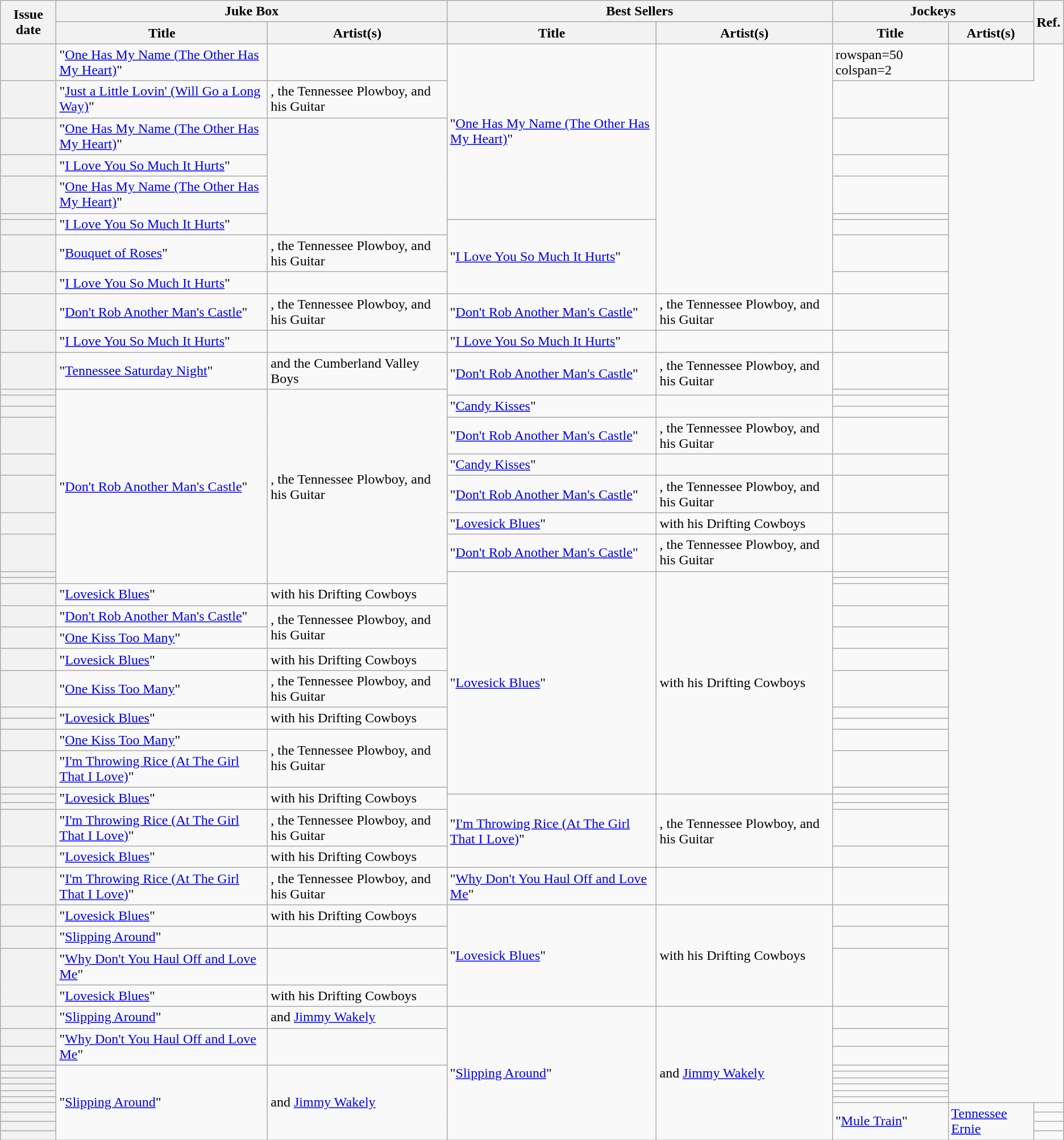<table class="wikitable sortable plainrowheaders">
<tr>
<th scope=col rowspan=2>Issue date</th>
<th scope=col colspan=2>Juke Box</th>
<th scope=col colspan=2>Best Sellers</th>
<th scope=col colspan=2>Jockeys</th>
<th scope=col rowspan=2 class=unsortable>Ref.</th>
</tr>
<tr>
<th scope=col>Title</th>
<th scope=col>Artist(s)</th>
<th scope=col>Title</th>
<th scope=col>Artist(s)</th>
<th scope=col>Title</th>
<th scope=col>Artist(s)</th>
</tr>
<tr>
<th scope=row></th>
<td rowspan="1">"<a href='#'>One Has My Name (The Other Has My Heart)</a>"</td>
<td rowspan="1"></td>
<td rowspan=6>"<a href='#'>One Has My Name (The Other Has My Heart)</a>"</td>
<td rowspan=9></td>
<td>rowspan=50 colspan=2 </td>
<td align=center></td>
</tr>
<tr>
<th scope=row></th>
<td rowspan="1">"<a href='#'>Just a Little Lovin' (Will Go a Long Way)</a>"</td>
<td>, the Tennessee Plowboy, and his Guitar</td>
<td align=center></td>
</tr>
<tr>
<th scope=row></th>
<td rowspan="1">"<a href='#'>One Has My Name (The Other Has My Heart)</a>"</td>
<td rowspan="5"></td>
<td align=center></td>
</tr>
<tr>
<th scope=row></th>
<td rowspan=1>"<a href='#'>I Love You So Much It Hurts</a>"</td>
<td align=center></td>
</tr>
<tr>
<th scope=row></th>
<td rowspan="1">"<a href='#'>One Has My Name (The Other Has My Heart)</a>"</td>
<td align=center></td>
</tr>
<tr>
<th scope=row></th>
<td rowspan=2>"<a href='#'>I Love You So Much It Hurts</a>"</td>
<td align=center></td>
</tr>
<tr>
<th scope=row></th>
<td rowspan=3>"<a href='#'>I Love You So Much It Hurts</a>"</td>
<td align=center></td>
</tr>
<tr>
<th scope=row></th>
<td>"<a href='#'>Bouquet of Roses</a>"</td>
<td>, the Tennessee Plowboy, and his Guitar</td>
<td align=center></td>
</tr>
<tr>
<th scope=row></th>
<td rowspan=1>"<a href='#'>I Love You So Much It Hurts</a>"</td>
<td rowspan=1></td>
<td align=center></td>
</tr>
<tr>
<th scope=row></th>
<td>"<a href='#'>Don't Rob Another Man's Castle</a>"</td>
<td>, the Tennessee Plowboy, and his Guitar</td>
<td>"<a href='#'>Don't Rob Another Man's Castle</a>"</td>
<td>, the Tennessee Plowboy, and his Guitar</td>
<td align=center></td>
</tr>
<tr>
<th scope=row></th>
<td>"<a href='#'>I Love You So Much It Hurts</a>"</td>
<td></td>
<td>"<a href='#'>I Love You So Much It Hurts</a>"</td>
<td></td>
<td align=center></td>
</tr>
<tr>
<th scope=row></th>
<td>"<a href='#'>Tennessee Saturday Night</a>"</td>
<td> and the Cumberland Valley Boys</td>
<td rowspan="2">"<a href='#'>Don't Rob Another Man's Castle</a>"</td>
<td rowspan="2">, the Tennessee Plowboy, and his Guitar</td>
<td align=center></td>
</tr>
<tr>
<th scope=row></th>
<td rowspan="10">"<a href='#'>Don't Rob Another Man's Castle</a>"</td>
<td rowspan="10">, the Tennessee Plowboy, and his Guitar</td>
<td align=center></td>
</tr>
<tr>
<th scope=row></th>
<td rowspan="2">"<a href='#'>Candy Kisses</a>"</td>
<td rowspan=2></td>
<td align=center></td>
</tr>
<tr>
<th scope=row></th>
<td align=center></td>
</tr>
<tr>
<th scope=row></th>
<td>"<a href='#'>Don't Rob Another Man's Castle</a>"</td>
<td>, the Tennessee Plowboy, and his Guitar</td>
<td align=center></td>
</tr>
<tr>
<th scope=row></th>
<td>"<a href='#'>Candy Kisses</a>"</td>
<td></td>
<td align=center></td>
</tr>
<tr>
<th scope=row></th>
<td>"<a href='#'>Don't Rob Another Man's Castle</a>"</td>
<td>, the Tennessee Plowboy, and his Guitar</td>
<td align=center></td>
</tr>
<tr>
<th scope=row></th>
<td>"<a href='#'>Lovesick Blues</a>"</td>
<td> with his Drifting Cowboys</td>
<td align=center></td>
</tr>
<tr>
<th scope=row></th>
<td>"<a href='#'>Don't Rob Another Man's Castle</a>"</td>
<td>, the Tennessee Plowboy, and his Guitar</td>
<td align=center></td>
</tr>
<tr>
<th scope=row></th>
<td rowspan="12">"<a href='#'>Lovesick Blues</a>"</td>
<td rowspan=12> with his Drifting Cowboys</td>
<td align=center></td>
</tr>
<tr>
<th scope=row></th>
<td align=center></td>
</tr>
<tr>
<th scope=row></th>
<td>"<a href='#'>Lovesick Blues</a>"</td>
<td> with his Drifting Cowboys</td>
<td align=center></td>
</tr>
<tr>
<th scope=row></th>
<td>"<a href='#'>Don't Rob Another Man's Castle</a>"</td>
<td rowspan=2>, the Tennessee Plowboy, and his Guitar</td>
<td align=center></td>
</tr>
<tr>
<th scope=row></th>
<td>"<a href='#'>One Kiss Too Many</a>"</td>
<td align=center></td>
</tr>
<tr>
<th scope=row></th>
<td>"<a href='#'>Lovesick Blues</a>"</td>
<td> with his Drifting Cowboys</td>
<td align=center></td>
</tr>
<tr>
<th scope=row></th>
<td>"<a href='#'>One Kiss Too Many</a>"</td>
<td>, the Tennessee Plowboy, and his Guitar</td>
<td align=center></td>
</tr>
<tr>
<th scope=row></th>
<td rowspan="2">"<a href='#'>Lovesick Blues</a>"</td>
<td rowspan="2"> with his Drifting Cowboys</td>
<td align=center></td>
</tr>
<tr>
<th scope=row></th>
<td align=center></td>
</tr>
<tr>
<th scope=row></th>
<td>"<a href='#'>One Kiss Too Many</a>"</td>
<td rowspan=2>, the Tennessee Plowboy, and his Guitar</td>
<td align=center></td>
</tr>
<tr>
<th scope=row></th>
<td>"<a href='#'>I'm Throwing Rice (At The Girl That I Love)</a>"</td>
<td align=center></td>
</tr>
<tr>
<th scope=row></th>
<td rowspan="3">"<a href='#'>Lovesick Blues</a>"</td>
<td rowspan="3"> with his Drifting Cowboys</td>
<td align=center></td>
</tr>
<tr>
<th scope=row></th>
<td rowspan="4">"<a href='#'>I'm Throwing Rice (At The Girl That I Love)</a>"</td>
<td rowspan=4>, the Tennessee Plowboy, and his Guitar</td>
<td align=center></td>
</tr>
<tr>
<th scope=row></th>
<td align=center></td>
</tr>
<tr>
<th scope=row></th>
<td>"<a href='#'>I'm Throwing Rice (At The Girl That I Love)</a>"</td>
<td>, the Tennessee Plowboy, and his Guitar</td>
<td align=center></td>
</tr>
<tr>
<th scope=row></th>
<td>"<a href='#'>Lovesick Blues</a>"</td>
<td> with his Drifting Cowboys</td>
<td align=center></td>
</tr>
<tr>
<th scope=row></th>
<td>"<a href='#'>I'm Throwing Rice (At The Girl That I Love)</a>"</td>
<td>, the Tennessee Plowboy, and his Guitar</td>
<td>"<a href='#'>Why Don't You Haul Off and Love Me</a>"</td>
<td></td>
<td align=center></td>
</tr>
<tr>
<th scope=row></th>
<td>"<a href='#'>Lovesick Blues</a>"</td>
<td> with his Drifting Cowboys</td>
<td rowspan="4">"<a href='#'>Lovesick Blues</a>"</td>
<td rowspan=4> with his Drifting Cowboys</td>
<td align=center></td>
</tr>
<tr>
<th scope=row></th>
<td>"<a href='#'>Slipping Around</a>"</td>
<td></td>
<td align=center></td>
</tr>
<tr>
<th scope=row rowspan="2"></th>
<td>"<a href='#'>Why Don't You Haul Off and Love Me</a>"</td>
<td></td>
<td align=center rowspan=2></td>
</tr>
<tr>
<td>"<a href='#'>Lovesick Blues</a>"</td>
<td> with his Drifting Cowboys</td>
</tr>
<tr>
<th scope=row></th>
<td>"<a href='#'>Slipping Around</a>"</td>
<td> and <a href='#'>Jimmy Wakely</a></td>
<td rowspan="13">"<a href='#'>Slipping Around</a>"</td>
<td rowspan=13> and <a href='#'>Jimmy Wakely</a></td>
<td align=center></td>
</tr>
<tr>
<th scope=row></th>
<td rowspan="2">"<a href='#'>Why Don't You Haul Off and Love Me</a>"</td>
<td rowspan="2"></td>
<td align=center></td>
</tr>
<tr>
<th scope=row></th>
<td align=center></td>
</tr>
<tr>
<th scope=row></th>
<td rowspan="10">"<a href='#'>Slipping Around</a>"</td>
<td rowspan="10"> and <a href='#'>Jimmy Wakely</a></td>
<td align=center></td>
</tr>
<tr>
<th scope=row></th>
<td align=center></td>
</tr>
<tr>
<th scope=row></th>
<td align=center></td>
</tr>
<tr>
<th scope=row></th>
<td align=center></td>
</tr>
<tr>
<th scope=row></th>
<td align=center></td>
</tr>
<tr>
<th scope=row></th>
<td align=center></td>
</tr>
<tr>
<th scope=row></th>
<td rowspan=4>"<a href='#'>Mule Train</a>"</td>
<td rowspan=4><a href='#'>Tennessee Ernie</a></td>
<td align=center></td>
</tr>
<tr>
<th scope=row></th>
<td align=center></td>
</tr>
<tr>
<th scope=row></th>
<td align=center></td>
</tr>
<tr>
<th scope=row></th>
<td align=center></td>
</tr>
</table>
